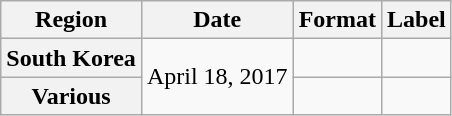<table class="wikitable plainrowheaders">
<tr>
<th scope="col">Region</th>
<th scope="col">Date</th>
<th scope="col">Format</th>
<th scope="col">Label</th>
</tr>
<tr>
<th scope="row">South Korea</th>
<td rowspan="2">April 18, 2017</td>
<td></td>
<td></td>
</tr>
<tr>
<th scope="row">Various </th>
<td></td>
<td></td>
</tr>
</table>
